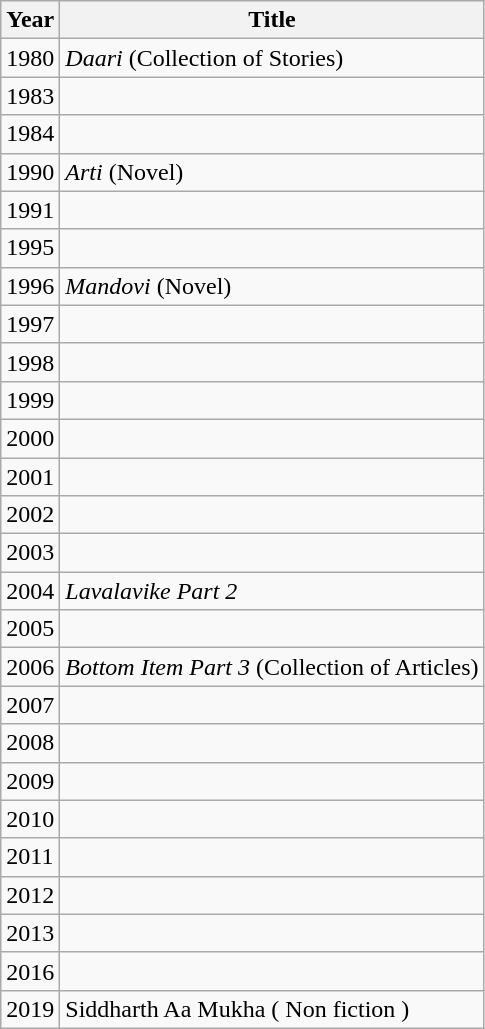<table class="wikitable">
<tr>
<th>Year</th>
<th>Title</th>
</tr>
<tr>
<td>1980</td>
<td><em>Daari</em> (Collection of Stories)</td>
</tr>
<tr>
<td>1983</td>
<td></td>
</tr>
<tr>
<td>1984</td>
<td></td>
</tr>
<tr>
<td>1990</td>
<td><em>Arti</em> (Novel)</td>
</tr>
<tr>
<td>1991</td>
<td></td>
</tr>
<tr>
<td>1995</td>
<td></td>
</tr>
<tr>
<td>1996</td>
<td><em>Mandovi</em> (Novel)</td>
</tr>
<tr>
<td>1997</td>
<td></td>
</tr>
<tr>
<td>1998</td>
<td></td>
</tr>
<tr>
<td>1999</td>
<td></td>
</tr>
<tr>
<td>2000</td>
<td></td>
</tr>
<tr>
<td>2001</td>
<td></td>
</tr>
<tr>
<td>2002</td>
<td></td>
</tr>
<tr>
<td>2003</td>
<td></td>
</tr>
<tr>
<td>2004</td>
<td><em>Lavalavike Part 2</em></td>
</tr>
<tr>
<td>2005</td>
<td></td>
</tr>
<tr>
<td>2006</td>
<td><em>Bottom Item Part 3</em> (Collection of Articles)</td>
</tr>
<tr>
<td>2007</td>
<td></td>
</tr>
<tr>
<td>2008</td>
<td></td>
</tr>
<tr>
<td>2009</td>
<td></td>
</tr>
<tr>
<td>2010</td>
<td></td>
</tr>
<tr>
<td>2011</td>
<td></td>
</tr>
<tr>
<td>2012</td>
<td></td>
</tr>
<tr>
<td>2013</td>
<td></td>
</tr>
<tr>
<td>2016</td>
<td></td>
</tr>
<tr>
<td>2019</td>
<td>Siddharth Aa Mukha  ( Non fiction )</td>
</tr>
</table>
